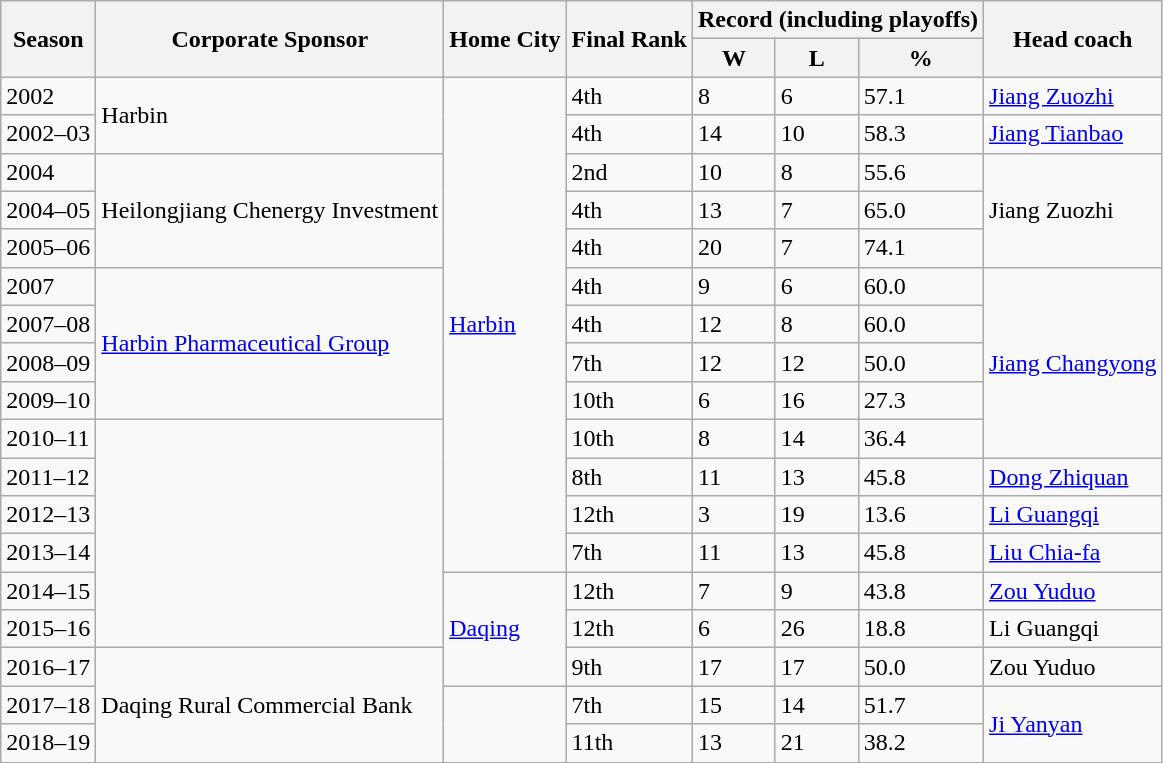<table class="wikitable sortable">
<tr>
<th rowspan=2>Season</th>
<th rowspan=2>Corporate Sponsor</th>
<th rowspan=2>Home City</th>
<th rowspan=2>Final Rank</th>
<th colspan=3>Record (including playoffs)</th>
<th rowspan=2>Head coach</th>
</tr>
<tr>
<th>W</th>
<th>L</th>
<th>%</th>
</tr>
<tr>
<td>2002</td>
<td rowspan=2>Harbin</td>
<td rowspan=13><a href='#'>Harbin</a></td>
<td>4th</td>
<td>8</td>
<td>6</td>
<td>57.1</td>
<td> <a href='#'>Jiang Zuozhi</a></td>
</tr>
<tr>
<td>2002–03</td>
<td>4th</td>
<td>14</td>
<td>10</td>
<td>58.3</td>
<td> <a href='#'>Jiang Tianbao</a></td>
</tr>
<tr>
<td>2004</td>
<td rowspan=3>Heilongjiang Chenergy Investment</td>
<td>2nd</td>
<td>10</td>
<td>8</td>
<td>55.6</td>
<td rowspan=3> Jiang Zuozhi</td>
</tr>
<tr>
<td>2004–05</td>
<td>4th</td>
<td>13</td>
<td>7</td>
<td>65.0</td>
</tr>
<tr>
<td>2005–06</td>
<td>4th</td>
<td>20</td>
<td>7</td>
<td>74.1</td>
</tr>
<tr>
<td>2007</td>
<td rowspan=4><a href='#'>Harbin Pharmaceutical Group</a></td>
<td>4th</td>
<td>9</td>
<td>6</td>
<td>60.0</td>
<td rowspan=5> <a href='#'>Jiang Changyong</a></td>
</tr>
<tr>
<td>2007–08</td>
<td>4th</td>
<td>12</td>
<td>8</td>
<td>60.0</td>
</tr>
<tr>
<td>2008–09</td>
<td>7th</td>
<td>12</td>
<td>12</td>
<td>50.0</td>
</tr>
<tr>
<td>2009–10</td>
<td>10th</td>
<td>6</td>
<td>16</td>
<td>27.3</td>
</tr>
<tr>
<td>2010–11</td>
<td rowspan=6></td>
<td>10th</td>
<td>8</td>
<td>14</td>
<td>36.4</td>
</tr>
<tr>
<td>2011–12</td>
<td>8th</td>
<td>11</td>
<td>13</td>
<td>45.8</td>
<td> <a href='#'>Dong Zhiquan</a></td>
</tr>
<tr>
<td>2012–13</td>
<td>12th</td>
<td>3</td>
<td>19</td>
<td>13.6</td>
<td> <a href='#'>Li Guangqi</a></td>
</tr>
<tr>
<td>2013–14</td>
<td>7th</td>
<td>11</td>
<td>13</td>
<td>45.8</td>
<td> <a href='#'>Liu Chia-fa</a></td>
</tr>
<tr>
<td>2014–15</td>
<td rowspan=3><a href='#'>Daqing</a></td>
<td>12th</td>
<td>7</td>
<td>9</td>
<td>43.8</td>
<td> <a href='#'>Zou Yuduo</a></td>
</tr>
<tr>
<td>2015–16</td>
<td>12th</td>
<td>6</td>
<td>26</td>
<td>18.8</td>
<td> Li Guangqi</td>
</tr>
<tr>
<td>2016–17</td>
<td rowspan=3>Daqing Rural Commercial Bank</td>
<td>9th</td>
<td>17</td>
<td>17</td>
<td>50.0</td>
<td> Zou Yuduo</td>
</tr>
<tr>
<td>2017–18</td>
<td rowspan=2></td>
<td>7th</td>
<td>15</td>
<td>14</td>
<td>51.7</td>
<td rowspan=2> <a href='#'>Ji Yanyan</a></td>
</tr>
<tr>
<td>2018–19</td>
<td>11th</td>
<td>13</td>
<td>21</td>
<td>38.2</td>
</tr>
</table>
